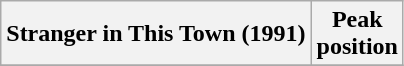<table class="wikitable plainrowheaders" style="text-align:center">
<tr>
<th>Stranger in This Town (1991)</th>
<th>Peak<br>position</th>
</tr>
<tr>
</tr>
</table>
